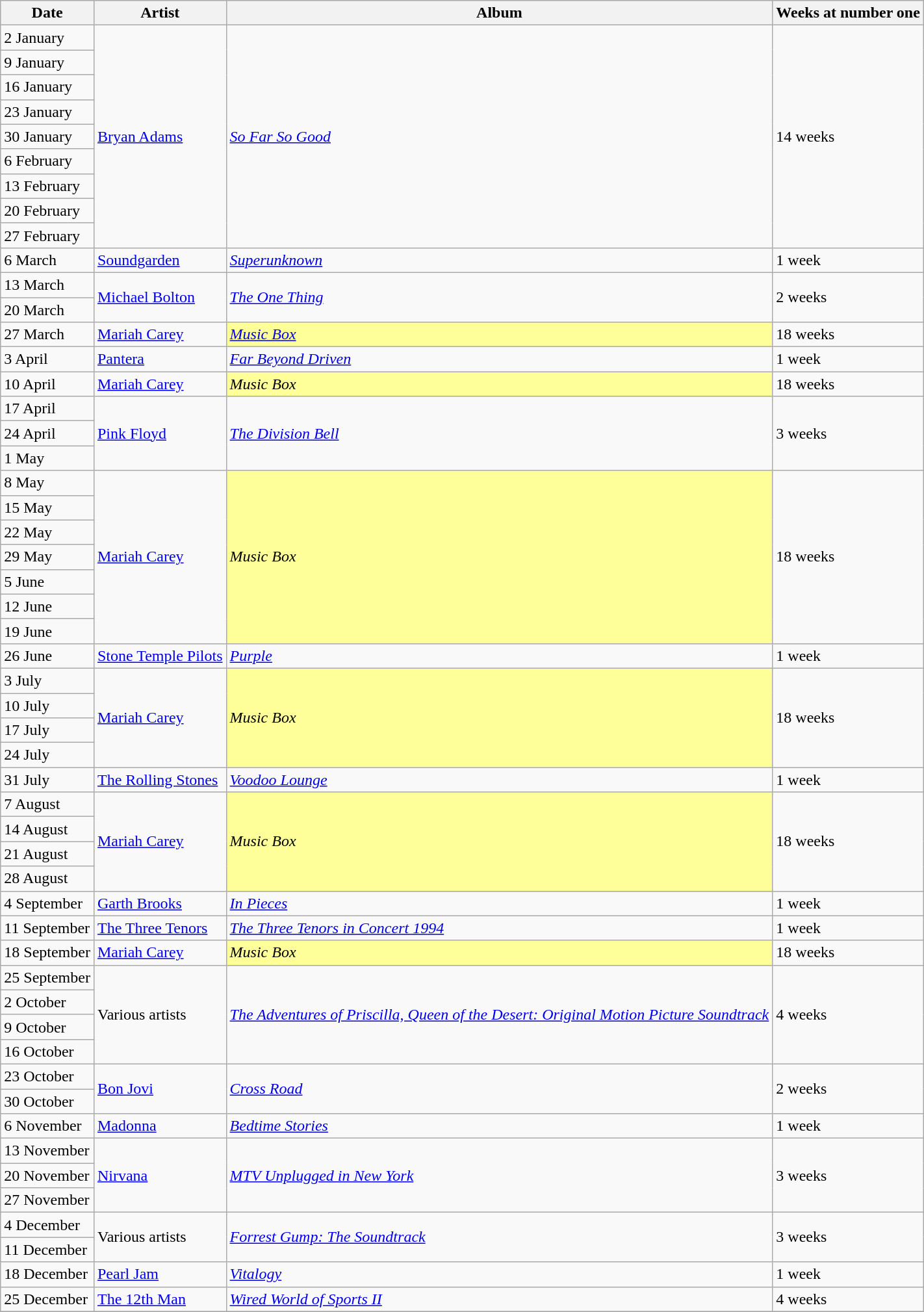<table class="wikitable">
<tr>
<th>Date</th>
<th>Artist</th>
<th>Album</th>
<th>Weeks at number one</th>
</tr>
<tr>
<td>2 January</td>
<td rowspan="9"><a href='#'>Bryan Adams</a></td>
<td rowspan="9"><em><a href='#'>So Far So Good</a></em></td>
<td rowspan="9">14 weeks</td>
</tr>
<tr>
<td>9 January</td>
</tr>
<tr>
<td>16 January</td>
</tr>
<tr>
<td>23 January</td>
</tr>
<tr>
<td>30 January</td>
</tr>
<tr>
<td>6 February</td>
</tr>
<tr>
<td>13 February</td>
</tr>
<tr>
<td>20 February</td>
</tr>
<tr>
<td>27 February</td>
</tr>
<tr>
<td>6 March</td>
<td><a href='#'>Soundgarden</a></td>
<td><em><a href='#'>Superunknown</a></em></td>
<td>1 week</td>
</tr>
<tr>
<td>13 March</td>
<td rowspan="2"><a href='#'>Michael Bolton</a></td>
<td rowspan="2"><em><a href='#'>The One Thing</a></em></td>
<td rowspan="2">2 weeks</td>
</tr>
<tr>
<td>20 March</td>
</tr>
<tr>
<td>27 March</td>
<td><a href='#'>Mariah Carey</a></td>
<td bgcolor=#FFFF99><em><a href='#'>Music Box</a></em></td>
<td>18 weeks</td>
</tr>
<tr>
<td>3 April</td>
<td><a href='#'>Pantera</a></td>
<td><em><a href='#'>Far Beyond Driven</a></em></td>
<td>1 week</td>
</tr>
<tr>
<td>10 April</td>
<td><a href='#'>Mariah Carey</a></td>
<td bgcolor=#FFFF99><em>Music Box</em></td>
<td>18 weeks</td>
</tr>
<tr>
<td>17 April</td>
<td rowspan="3"><a href='#'>Pink Floyd</a></td>
<td rowspan="3"><em><a href='#'>The Division Bell</a></em></td>
<td rowspan="3">3 weeks</td>
</tr>
<tr>
<td>24 April</td>
</tr>
<tr>
<td>1 May</td>
</tr>
<tr>
<td>8 May</td>
<td rowspan="7"><a href='#'>Mariah Carey</a></td>
<td bgcolor=#FFFF99 rowspan="7"><em>Music Box</em></td>
<td rowspan="7">18 weeks</td>
</tr>
<tr>
<td>15 May</td>
</tr>
<tr>
<td>22 May</td>
</tr>
<tr>
<td>29 May</td>
</tr>
<tr>
<td>5 June</td>
</tr>
<tr>
<td>12 June</td>
</tr>
<tr>
<td>19 June</td>
</tr>
<tr>
<td>26 June</td>
<td><a href='#'>Stone Temple Pilots</a></td>
<td><em><a href='#'>Purple</a></em></td>
<td>1 week</td>
</tr>
<tr>
<td>3 July</td>
<td rowspan="4"><a href='#'>Mariah Carey</a></td>
<td bgcolor=#FFFF99 rowspan="4"><em>Music Box</em></td>
<td rowspan="4">18 weeks</td>
</tr>
<tr>
<td>10 July</td>
</tr>
<tr>
<td>17 July</td>
</tr>
<tr>
<td>24 July</td>
</tr>
<tr>
<td>31 July</td>
<td><a href='#'>The Rolling Stones</a></td>
<td><em><a href='#'>Voodoo Lounge</a></em></td>
<td>1 week</td>
</tr>
<tr>
<td>7 August</td>
<td rowspan="4"><a href='#'>Mariah Carey</a></td>
<td bgcolor=#FFFF99 rowspan="4"><em>Music Box</em></td>
<td rowspan="4">18 weeks</td>
</tr>
<tr>
<td>14 August</td>
</tr>
<tr>
<td>21 August</td>
</tr>
<tr>
<td>28 August</td>
</tr>
<tr>
<td>4 September</td>
<td><a href='#'>Garth Brooks</a></td>
<td><em><a href='#'>In Pieces</a></em></td>
<td>1 week</td>
</tr>
<tr>
<td>11 September</td>
<td><a href='#'>The Three Tenors</a></td>
<td><em><a href='#'>The Three Tenors in Concert 1994</a></em></td>
<td>1 week</td>
</tr>
<tr>
<td>18 September</td>
<td><a href='#'>Mariah Carey</a></td>
<td bgcolor=#FFFF99><em>Music Box</em></td>
<td>18 weeks</td>
</tr>
<tr>
<td>25 September</td>
<td rowspan="4">Various artists</td>
<td rowspan="4"><em><a href='#'>The Adventures of Priscilla, Queen of the Desert: Original Motion Picture Soundtrack</a></em></td>
<td rowspan="4">4 weeks</td>
</tr>
<tr>
<td>2 October</td>
</tr>
<tr>
<td>9 October</td>
</tr>
<tr>
<td>16 October</td>
</tr>
<tr>
<td>23 October</td>
<td rowspan="2"><a href='#'>Bon Jovi</a></td>
<td rowspan="2"><em><a href='#'>Cross Road</a></em></td>
<td rowspan="2">2 weeks</td>
</tr>
<tr>
<td>30 October</td>
</tr>
<tr>
<td>6 November</td>
<td><a href='#'>Madonna</a></td>
<td><em><a href='#'>Bedtime Stories</a></em></td>
<td>1 week</td>
</tr>
<tr>
<td>13 November</td>
<td rowspan="3"><a href='#'>Nirvana</a></td>
<td rowspan="3"><em><a href='#'>MTV Unplugged in New York</a></em></td>
<td rowspan="3">3 weeks</td>
</tr>
<tr>
<td>20 November</td>
</tr>
<tr>
<td>27 November</td>
</tr>
<tr>
<td>4 December</td>
<td rowspan="2">Various artists</td>
<td rowspan="2"><em><a href='#'>Forrest Gump: The Soundtrack</a></em></td>
<td rowspan="2">3 weeks</td>
</tr>
<tr>
<td>11 December</td>
</tr>
<tr>
<td>18 December</td>
<td><a href='#'>Pearl Jam</a></td>
<td><em><a href='#'>Vitalogy</a></em></td>
<td>1 week</td>
</tr>
<tr>
<td>25 December</td>
<td><a href='#'>The 12th Man</a></td>
<td><em><a href='#'>Wired World of Sports II</a></em></td>
<td>4 weeks</td>
</tr>
<tr>
</tr>
</table>
